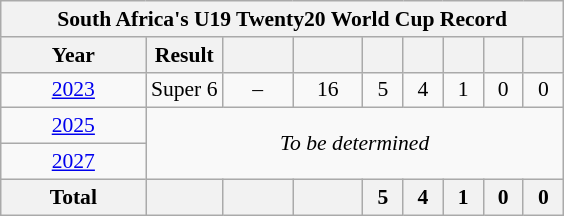<table class="wikitable" style="font-size:90%; text-align:center">
<tr>
<th colspan=9>South Africa's U19 Twenty20 World Cup Record</th>
</tr>
<tr>
<th width="90">Year</th>
<th>Result</th>
<th width="40"></th>
<th width="40"></th>
<th width="20"></th>
<th width="20"></th>
<th width="20"></th>
<th width="20"></th>
<th width="20"></th>
</tr>
<tr>
<td> <a href='#'>2023</a></td>
<td>Super 6</td>
<td>–</td>
<td>16</td>
<td>5</td>
<td>4</td>
<td>1</td>
<td>0</td>
<td>0</td>
</tr>
<tr>
<td> <a href='#'>2025</a></td>
<td colspan="8" rowspan="2"><em>To be determined</em></td>
</tr>
<tr>
<td> <a href='#'>2027</a></td>
</tr>
<tr>
<th>Total</th>
<th></th>
<th></th>
<th></th>
<th>5</th>
<th>4</th>
<th>1</th>
<th>0</th>
<th>0</th>
</tr>
</table>
